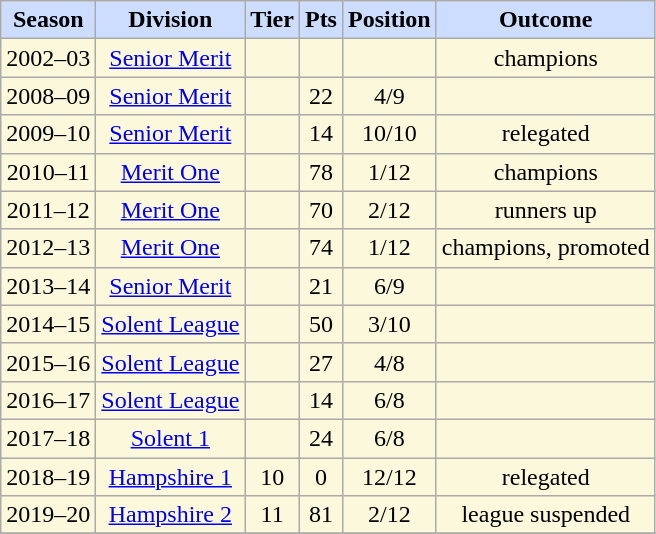<table class="wikitable" style="text-align:center; background:#fbf8db;">
<tr style="font-weight:bold; background:#cdf;">
<td>Season</td>
<td>Division</td>
<td>Tier</td>
<td>Pts</td>
<td>Position</td>
<td>Outcome</td>
</tr>
<tr>
<td>2002–03</td>
<td><a href='#'>Senior Merit</a></td>
<td></td>
<td></td>
<td></td>
<td>champions</td>
</tr>
<tr>
<td>2008–09</td>
<td><a href='#'>Senior Merit</a></td>
<td></td>
<td>22</td>
<td>4/9</td>
<td></td>
</tr>
<tr>
<td>2009–10</td>
<td><a href='#'>Senior Merit</a></td>
<td></td>
<td>14</td>
<td>10/10</td>
<td>relegated</td>
</tr>
<tr>
<td>2010–11</td>
<td><a href='#'>Merit One</a></td>
<td></td>
<td>78</td>
<td>1/12</td>
<td>champions</td>
</tr>
<tr>
<td>2011–12</td>
<td><a href='#'>Merit One</a></td>
<td></td>
<td>70</td>
<td>2/12</td>
<td>runners up</td>
</tr>
<tr>
<td>2012–13</td>
<td><a href='#'>Merit One</a></td>
<td></td>
<td>74</td>
<td>1/12</td>
<td>champions, promoted</td>
</tr>
<tr>
<td>2013–14</td>
<td><a href='#'>Senior Merit</a></td>
<td></td>
<td>21</td>
<td>6/9</td>
<td></td>
</tr>
<tr>
<td>2014–15</td>
<td><a href='#'>Solent League</a></td>
<td></td>
<td>50</td>
<td>3/10</td>
<td></td>
</tr>
<tr>
<td>2015–16</td>
<td><a href='#'>Solent League</a></td>
<td></td>
<td>27</td>
<td>4/8</td>
<td></td>
</tr>
<tr>
<td>2016–17</td>
<td><a href='#'>Solent League</a></td>
<td></td>
<td>14</td>
<td>6/8</td>
<td></td>
</tr>
<tr>
<td>2017–18</td>
<td><a href='#'>Solent 1</a></td>
<td></td>
<td>24</td>
<td>6/8</td>
<td></td>
</tr>
<tr>
<td>2018–19</td>
<td><a href='#'>Hampshire 1</a></td>
<td>10</td>
<td>0</td>
<td>12/12</td>
<td>relegated </td>
</tr>
<tr>
<td>2019–20</td>
<td><a href='#'>Hampshire 2</a></td>
<td>11</td>
<td>81</td>
<td>2/12</td>
<td>league suspended </td>
</tr>
<tr>
</tr>
</table>
